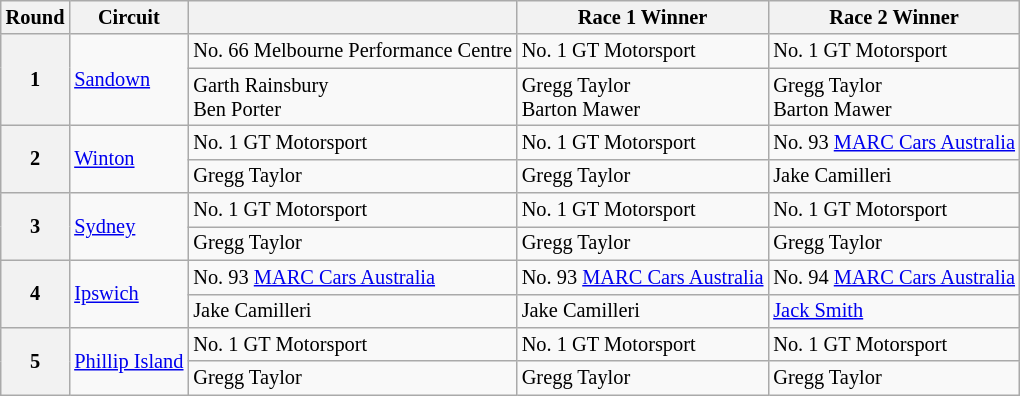<table class="wikitable" style="font-size: 85%;">
<tr>
<th>Round</th>
<th>Circuit</th>
<th></th>
<th>Race 1 Winner</th>
<th>Race 2 Winner</th>
</tr>
<tr>
<th rowspan=2>1</th>
<td rowspan=2><a href='#'>Sandown</a></td>
<td>No. 66 Melbourne Performance Centre</td>
<td>No. 1 GT Motorsport</td>
<td>No. 1 GT Motorsport</td>
</tr>
<tr>
<td> Garth Rainsbury<br> Ben Porter</td>
<td> Gregg Taylor<br> Barton Mawer</td>
<td> Gregg Taylor<br> Barton Mawer</td>
</tr>
<tr>
<th rowspan=2>2</th>
<td rowspan=2><a href='#'>Winton</a></td>
<td>No. 1 GT Motorsport</td>
<td>No. 1 GT Motorsport</td>
<td>No. 93 <a href='#'>MARC Cars Australia</a></td>
</tr>
<tr>
<td> Gregg Taylor</td>
<td> Gregg Taylor</td>
<td> Jake Camilleri</td>
</tr>
<tr>
<th rowspan=2>3</th>
<td rowspan=2><a href='#'>Sydney</a></td>
<td>No. 1 GT Motorsport</td>
<td>No. 1 GT Motorsport</td>
<td>No. 1 GT Motorsport</td>
</tr>
<tr>
<td> Gregg Taylor</td>
<td> Gregg Taylor</td>
<td> Gregg Taylor</td>
</tr>
<tr>
<th rowspan=2>4</th>
<td rowspan=2><a href='#'>Ipswich</a></td>
<td>No. 93 <a href='#'>MARC Cars Australia</a></td>
<td>No. 93 <a href='#'>MARC Cars Australia</a></td>
<td>No. 94 <a href='#'>MARC Cars Australia</a></td>
</tr>
<tr>
<td> Jake Camilleri</td>
<td> Jake Camilleri</td>
<td> <a href='#'>Jack Smith</a></td>
</tr>
<tr>
<th rowspan=2>5</th>
<td rowspan=2><a href='#'>Phillip Island</a></td>
<td>No. 1 GT Motorsport</td>
<td>No. 1 GT Motorsport</td>
<td>No. 1 GT Motorsport</td>
</tr>
<tr>
<td> Gregg Taylor</td>
<td> Gregg Taylor</td>
<td> Gregg Taylor</td>
</tr>
</table>
